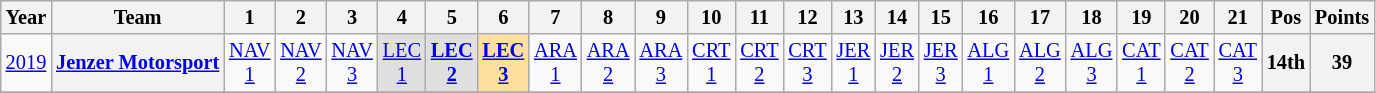<table class="wikitable" style="text-align:center; font-size:85%">
<tr>
<th>Year</th>
<th>Team</th>
<th>1</th>
<th>2</th>
<th>3</th>
<th>4</th>
<th>5</th>
<th>6</th>
<th>7</th>
<th>8</th>
<th>9</th>
<th>10</th>
<th>11</th>
<th>12</th>
<th>13</th>
<th>14</th>
<th>15</th>
<th>16</th>
<th>17</th>
<th>18</th>
<th>19</th>
<th>20</th>
<th>21</th>
<th>Pos</th>
<th>Points</th>
</tr>
<tr>
<td><a href='#'>2019</a></td>
<th nowrap><a href='#'>Jenzer Motorsport</a></th>
<td><a href='#'>NAV<br>1</a></td>
<td><a href='#'>NAV<br>2</a></td>
<td><a href='#'>NAV<br>3</a></td>
<td style="background:#DFDFDF"><a href='#'>LEC<br>1</a><br></td>
<td style="background:#DFDFDF"><strong><a href='#'>LEC<br>2</a></strong><br></td>
<td style="background:#FFDF9F"><strong><a href='#'>LEC<br>3</a></strong><br></td>
<td><a href='#'>ARA<br>1</a></td>
<td><a href='#'>ARA<br>2</a></td>
<td><a href='#'>ARA<br>3</a></td>
<td><a href='#'>CRT<br>1</a></td>
<td><a href='#'>CRT<br>2</a></td>
<td><a href='#'>CRT<br>3</a></td>
<td><a href='#'>JER<br>1</a></td>
<td><a href='#'>JER<br>2</a></td>
<td><a href='#'>JER<br>3</a></td>
<td><a href='#'>ALG<br>1</a></td>
<td><a href='#'>ALG<br>2</a></td>
<td><a href='#'>ALG<br>3</a></td>
<td><a href='#'>CAT<br>1</a></td>
<td><a href='#'>CAT<br>2</a></td>
<td><a href='#'>CAT<br>3</a></td>
<th>14th</th>
<th>39</th>
</tr>
<tr>
</tr>
</table>
